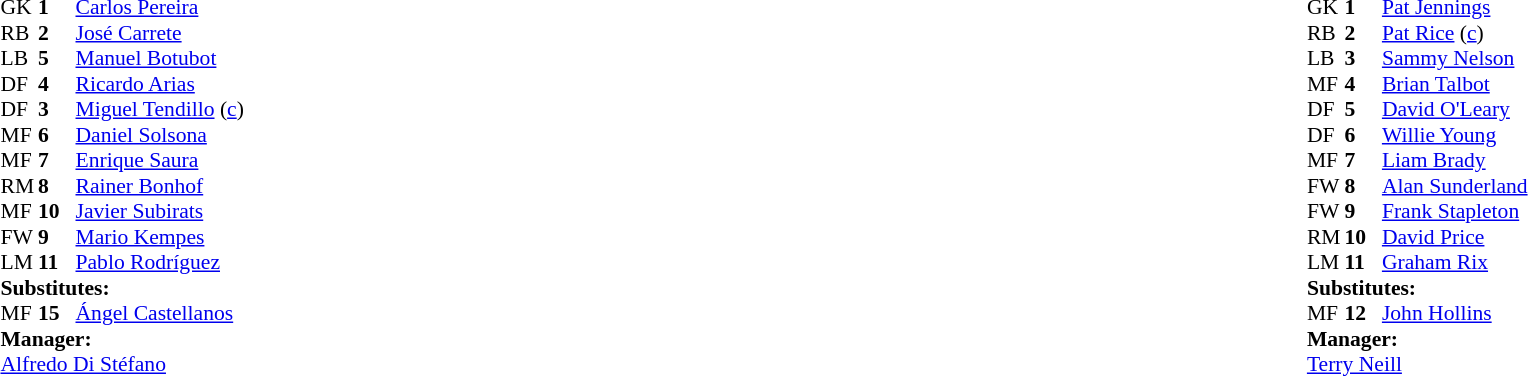<table width=100%>
<tr>
<td valign="top" width="50%"><br><table style="font-size:90%" cellspacing="0" cellpadding="0">
<tr>
<td colspan="4"></td>
</tr>
<tr>
<th width=25></th>
<th width=25></th>
</tr>
<tr>
<td>GK</td>
<td><strong>1</strong></td>
<td> <a href='#'>Carlos Pereira</a></td>
</tr>
<tr>
<td>RB</td>
<td><strong>2</strong></td>
<td> <a href='#'>José Carrete</a></td>
</tr>
<tr>
<td>LB</td>
<td><strong>5</strong></td>
<td> <a href='#'>Manuel Botubot</a></td>
</tr>
<tr>
<td>DF</td>
<td><strong>4</strong></td>
<td> <a href='#'>Ricardo Arias</a></td>
</tr>
<tr>
<td>DF</td>
<td><strong>3</strong></td>
<td> <a href='#'>Miguel Tendillo</a> (<a href='#'>c</a>)</td>
</tr>
<tr>
<td>MF</td>
<td><strong>6</strong></td>
<td> <a href='#'>Daniel Solsona</a></td>
</tr>
<tr>
<td>MF</td>
<td><strong>7</strong></td>
<td> <a href='#'>Enrique Saura</a></td>
</tr>
<tr>
<td>RM</td>
<td><strong>8</strong></td>
<td> <a href='#'>Rainer Bonhof</a></td>
</tr>
<tr>
<td>MF</td>
<td><strong>10</strong></td>
<td> <a href='#'>Javier Subirats</a></td>
<td></td>
<td></td>
</tr>
<tr>
<td>FW</td>
<td><strong>9</strong></td>
<td> <a href='#'>Mario Kempes</a></td>
</tr>
<tr>
<td>LM</td>
<td><strong>11</strong></td>
<td> <a href='#'>Pablo Rodríguez</a></td>
</tr>
<tr>
<td colspan=3><strong>Substitutes:</strong></td>
</tr>
<tr>
<td>MF</td>
<td><strong>15</strong></td>
<td> <a href='#'>Ángel Castellanos</a></td>
<td></td>
<td></td>
</tr>
<tr>
<td colspan=3><strong>Manager:</strong></td>
</tr>
<tr>
<td colspan=4>  <a href='#'>Alfredo Di Stéfano</a></td>
</tr>
</table>
</td>
<td valign="top" width="50%"><br><table style="font-size:90%" cellspacing="0" cellpadding="0" align="center">
<tr>
<td colspan="4"></td>
</tr>
<tr>
<th width=25></th>
<th width=25></th>
</tr>
<tr>
<td>GK</td>
<td><strong>1</strong></td>
<td> <a href='#'>Pat Jennings</a></td>
</tr>
<tr>
<td>RB</td>
<td><strong>2</strong></td>
<td> <a href='#'>Pat Rice</a> (<a href='#'>c</a>)</td>
</tr>
<tr>
<td>LB</td>
<td><strong>3</strong></td>
<td> <a href='#'>Sammy Nelson</a></td>
</tr>
<tr>
<td>MF</td>
<td><strong>4</strong></td>
<td> <a href='#'>Brian Talbot</a></td>
</tr>
<tr>
<td>DF</td>
<td><strong>5</strong></td>
<td> <a href='#'>David O'Leary</a></td>
</tr>
<tr>
<td>DF</td>
<td><strong>6</strong></td>
<td> <a href='#'>Willie Young</a></td>
</tr>
<tr>
<td>MF</td>
<td><strong>7</strong></td>
<td> <a href='#'>Liam Brady</a></td>
</tr>
<tr>
<td>FW</td>
<td><strong>8</strong></td>
<td> <a href='#'>Alan Sunderland</a></td>
</tr>
<tr>
<td>FW</td>
<td><strong>9</strong></td>
<td> <a href='#'>Frank Stapleton</a></td>
</tr>
<tr>
<td>RM</td>
<td><strong>10</strong></td>
<td> <a href='#'>David Price</a></td>
<td></td>
<td></td>
</tr>
<tr>
<td>LM</td>
<td><strong>11</strong></td>
<td> <a href='#'>Graham Rix</a></td>
</tr>
<tr>
<td colspan=3><strong>Substitutes:</strong></td>
</tr>
<tr>
<td>MF</td>
<td><strong>12</strong></td>
<td> <a href='#'>John Hollins</a></td>
<td></td>
<td></td>
</tr>
<tr>
<td colspan=3><strong>Manager:</strong></td>
</tr>
<tr>
<td colspan=4> <a href='#'>Terry Neill</a></td>
</tr>
</table>
</td>
</tr>
</table>
